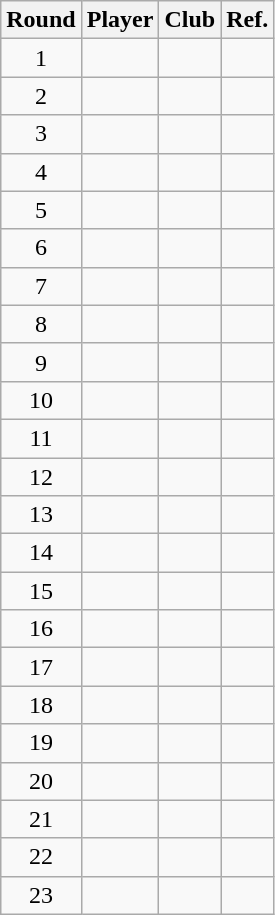<table class="wikitable sortable" style="text-align:left">
<tr>
<th>Round</th>
<th>Player</th>
<th>Club</th>
<th class="unsortable">Ref.</th>
</tr>
<tr>
<td div style="text-align: center;">1</td>
<td></td>
<td></td>
<td></td>
</tr>
<tr>
<td div style="text-align: center;">2</td>
<td></td>
<td></td>
<td></td>
</tr>
<tr>
<td div style="text-align: center;">3</td>
<td></td>
<td></td>
<td></td>
</tr>
<tr>
<td div style="text-align: center;">4</td>
<td></td>
<td></td>
<td></td>
</tr>
<tr>
<td div style="text-align: center;">5</td>
<td></td>
<td></td>
<td></td>
</tr>
<tr>
<td div style="text-align: center;">6</td>
<td></td>
<td></td>
<td></td>
</tr>
<tr>
<td div style="text-align: center;">7</td>
<td><strong></strong></td>
<td><strong></strong></td>
<td></td>
</tr>
<tr>
<td div style="text-align: center;">8</td>
<td></td>
<td></td>
<td></td>
</tr>
<tr>
<td div style="text-align: center;">9</td>
<td></td>
<td></td>
<td></td>
</tr>
<tr>
<td div style="text-align: center;">10</td>
<td></td>
<td></td>
<td></td>
</tr>
<tr>
<td div style="text-align: center;">11</td>
<td></td>
<td></td>
<td></td>
</tr>
<tr>
<td div style="text-align: center;">12</td>
<td></td>
<td></td>
<td></td>
</tr>
<tr>
<td div style="text-align: center;">13</td>
<td></td>
<td></td>
<td></td>
</tr>
<tr>
<td div style="text-align: center;">14</td>
<td></td>
<td></td>
<td></td>
</tr>
<tr>
<td div style="text-align: center;">15</td>
<td></td>
<td></td>
<td></td>
</tr>
<tr>
<td div style="text-align: center;">16</td>
<td></td>
<td></td>
<td></td>
</tr>
<tr>
<td div style="text-align: center;">17</td>
<td></td>
<td></td>
<td></td>
</tr>
<tr>
<td div style="text-align: center;">18</td>
<td></td>
<td></td>
<td></td>
</tr>
<tr>
<td div style="text-align: center;">19</td>
<td></td>
<td></td>
<td></td>
</tr>
<tr>
<td div style="text-align: center;">20</td>
<td></td>
<td></td>
<td></td>
</tr>
<tr>
<td div style="text-align: center;">21</td>
<td></td>
<td></td>
<td></td>
</tr>
<tr>
<td div style="text-align: center;">22</td>
<td></td>
<td></td>
<td></td>
</tr>
<tr>
<td div style="text-align: center;">23</td>
<td></td>
<td></td>
<td></td>
</tr>
</table>
